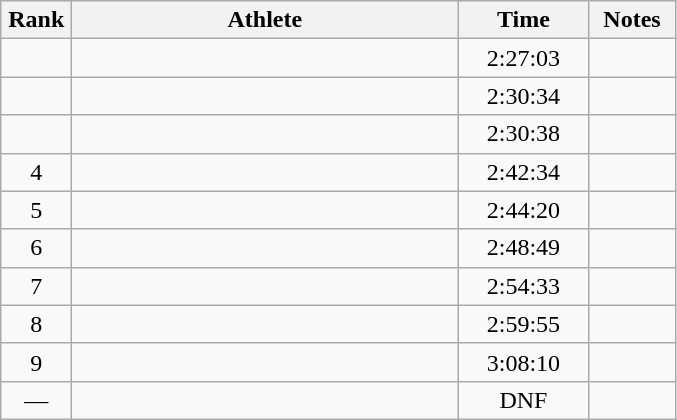<table class="wikitable" style="text-align:center">
<tr>
<th width=40>Rank</th>
<th width=250>Athlete</th>
<th width=80>Time</th>
<th width=50>Notes</th>
</tr>
<tr>
<td></td>
<td align=left></td>
<td>2:27:03</td>
<td></td>
</tr>
<tr>
<td></td>
<td align=left></td>
<td>2:30:34</td>
<td></td>
</tr>
<tr>
<td></td>
<td align=left></td>
<td>2:30:38</td>
<td></td>
</tr>
<tr>
<td>4</td>
<td align=left></td>
<td>2:42:34</td>
<td></td>
</tr>
<tr>
<td>5</td>
<td align=left></td>
<td>2:44:20</td>
<td></td>
</tr>
<tr>
<td>6</td>
<td align=left></td>
<td>2:48:49</td>
<td></td>
</tr>
<tr>
<td>7</td>
<td align=left></td>
<td>2:54:33</td>
<td></td>
</tr>
<tr>
<td>8</td>
<td align=left></td>
<td>2:59:55</td>
<td></td>
</tr>
<tr>
<td>9</td>
<td align=left></td>
<td>3:08:10</td>
<td></td>
</tr>
<tr>
<td>—</td>
<td align=left></td>
<td>DNF</td>
<td></td>
</tr>
</table>
